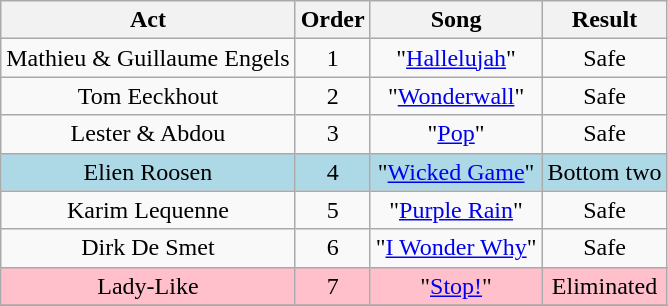<table class="wikitable plainrowheaders" style="text-align:center;">
<tr>
<th scope="col">Act</th>
<th scope="col">Order</th>
<th scope="col">Song</th>
<th scope="col">Result</th>
</tr>
<tr>
<td>Mathieu & Guillaume Engels</td>
<td>1</td>
<td>"<a href='#'>Hallelujah</a>"</td>
<td>Safe</td>
</tr>
<tr>
<td>Tom Eeckhout</td>
<td>2</td>
<td>"<a href='#'>Wonderwall</a>"</td>
<td>Safe</td>
</tr>
<tr>
<td>Lester & Abdou</td>
<td>3</td>
<td>"<a href='#'>Pop</a>"</td>
<td>Safe</td>
</tr>
<tr style="background:lightblue;">
<td>Elien Roosen</td>
<td>4</td>
<td>"<a href='#'>Wicked Game</a>"</td>
<td>Bottom two</td>
</tr>
<tr>
<td>Karim Lequenne</td>
<td>5</td>
<td>"<a href='#'>Purple Rain</a>"</td>
<td>Safe</td>
</tr>
<tr>
<td>Dirk De Smet</td>
<td>6</td>
<td>"<a href='#'>I Wonder Why</a>"</td>
<td>Safe</td>
</tr>
<tr style="background:pink;">
<td>Lady-Like</td>
<td>7</td>
<td>"<a href='#'>Stop!</a>"</td>
<td>Eliminated</td>
</tr>
<tr>
</tr>
</table>
